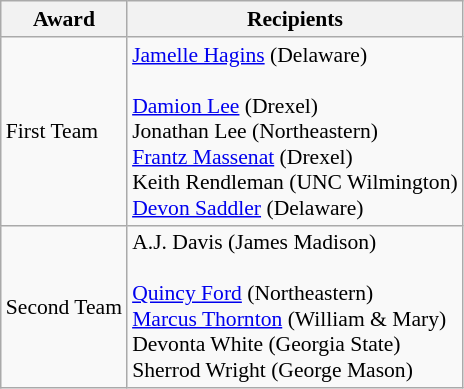<table class="wikitable" style="white-space:nowrap; font-size:90%;">
<tr>
<th>Award</th>
<th>Recipients</th>
</tr>
<tr>
<td>First Team</td>
<td><a href='#'>Jamelle Hagins</a> (Delaware)<br><br><a href='#'>Damion Lee</a> (Drexel)<br>
Jonathan Lee (Northeastern)<br>
<a href='#'>Frantz Massenat</a> (Drexel)<br>
Keith Rendleman (UNC Wilmington)<br>
<a href='#'>Devon Saddler</a> (Delaware)<br></td>
</tr>
<tr>
<td>Second Team</td>
<td>A.J. Davis (James Madison)<br><br><a href='#'>Quincy Ford</a> (Northeastern)<br>
<a href='#'>Marcus Thornton</a> (William & Mary)<br>
Devonta White (Georgia State)<br>
Sherrod Wright (George Mason)</td>
</tr>
</table>
